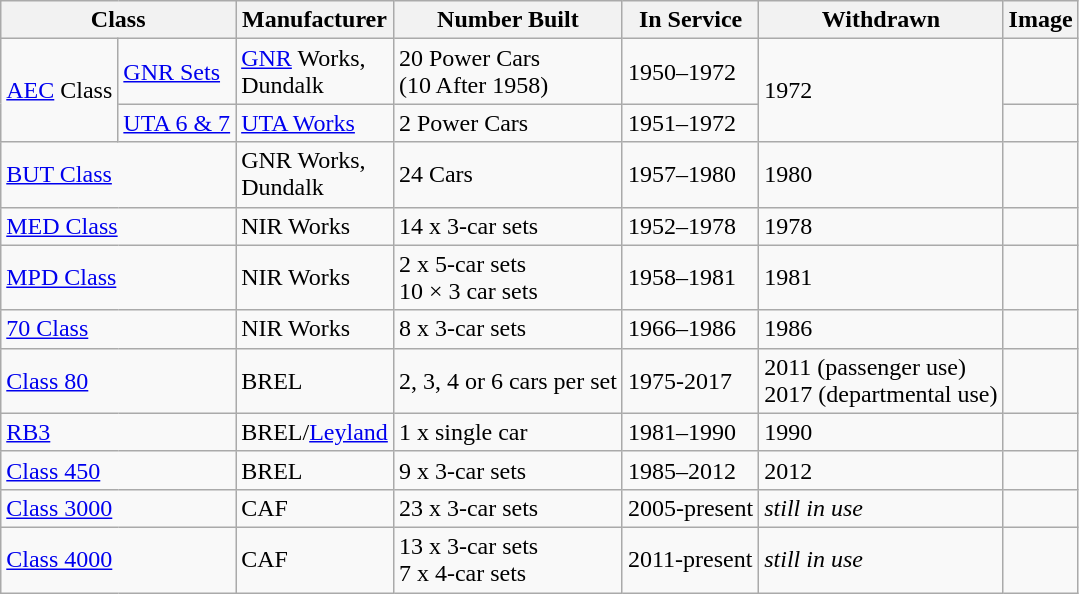<table class="sort wikitable sortable">
<tr>
<th colspan="2">Class</th>
<th>Manufacturer</th>
<th>Number Built</th>
<th>In Service</th>
<th>Withdrawn</th>
<th>Image</th>
</tr>
<tr>
<td rowspan="2"><a href='#'>AEC</a> Class</td>
<td><a href='#'>GNR Sets</a></td>
<td><a href='#'>GNR</a> Works,<br>Dundalk</td>
<td>20 Power Cars<br>(10 After 1958)</td>
<td>1950–1972</td>
<td rowspan="2">1972</td>
<td></td>
</tr>
<tr>
<td><a href='#'>UTA 6 & 7</a></td>
<td><a href='#'>UTA Works</a></td>
<td>2 Power Cars</td>
<td>1951–1972</td>
<td></td>
</tr>
<tr>
<td colspan="2"><a href='#'>BUT Class</a></td>
<td>GNR Works,<br>Dundalk</td>
<td>24 Cars</td>
<td>1957–1980</td>
<td>1980</td>
<td></td>
</tr>
<tr>
<td colspan="2"><a href='#'>MED Class</a></td>
<td>NIR Works</td>
<td>14 x 3-car sets</td>
<td>1952–1978</td>
<td>1978</td>
<td></td>
</tr>
<tr>
<td colspan="2"><a href='#'>MPD Class</a></td>
<td>NIR Works</td>
<td>2 x 5-car sets<br>10 × 3 car sets</td>
<td>1958–1981</td>
<td>1981</td>
<td></td>
</tr>
<tr>
<td colspan="2"><a href='#'>70 Class</a></td>
<td>NIR Works</td>
<td>8 x 3-car sets</td>
<td>1966–1986</td>
<td>1986</td>
<td></td>
</tr>
<tr>
<td colspan="2"><a href='#'>Class 80</a></td>
<td>BREL</td>
<td>2, 3, 4 or 6 cars per set</td>
<td>1975-2017</td>
<td>2011 (passenger use)<br>2017 (departmental use)</td>
<td></td>
</tr>
<tr>
<td colspan="2"><a href='#'>RB3</a></td>
<td>BREL/<a href='#'>Leyland</a></td>
<td>1 x single car</td>
<td>1981–1990</td>
<td>1990</td>
<td></td>
</tr>
<tr>
<td colspan="2"><a href='#'>Class 450</a></td>
<td>BREL</td>
<td>9 x 3-car sets</td>
<td>1985–2012</td>
<td>2012</td>
<td></td>
</tr>
<tr>
<td colspan="2"><a href='#'>Class 3000</a></td>
<td>CAF</td>
<td>23 x 3-car sets</td>
<td>2005-present</td>
<td><em>still in use</em></td>
<td></td>
</tr>
<tr>
<td colspan="2"><a href='#'>Class 4000</a></td>
<td>CAF</td>
<td>13 x 3-car sets<br>7 x 4-car sets</td>
<td>2011-present</td>
<td><em>still in use</em></td>
<td></td>
</tr>
</table>
